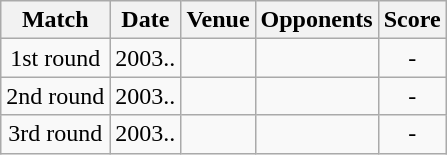<table class="wikitable" style="text-align:center;">
<tr>
<th>Match</th>
<th>Date</th>
<th>Venue</th>
<th>Opponents</th>
<th>Score</th>
</tr>
<tr>
<td>1st round</td>
<td>2003..</td>
<td></td>
<td></td>
<td>-</td>
</tr>
<tr>
<td>2nd round</td>
<td>2003..</td>
<td></td>
<td></td>
<td>-</td>
</tr>
<tr>
<td>3rd round</td>
<td>2003..</td>
<td></td>
<td></td>
<td>-</td>
</tr>
</table>
